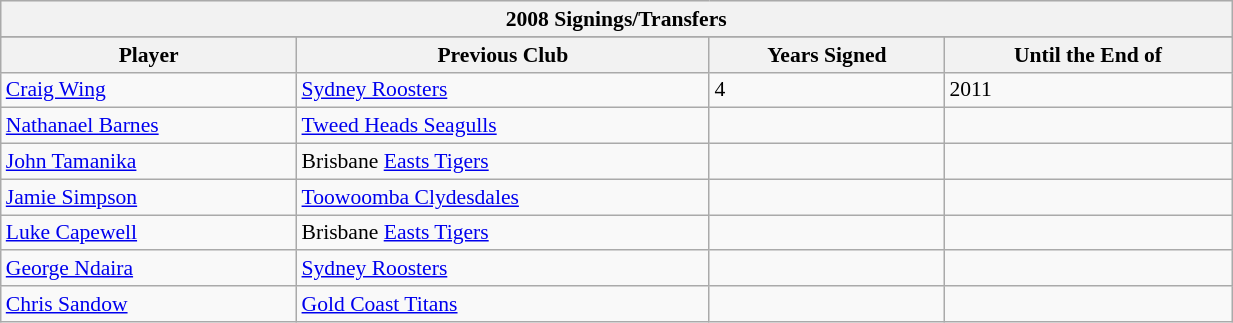<table class="wikitable" width="65%" style="font-size:90%">
<tr bgcolor="#efefef">
<th colspan=11>2008 Signings/Transfers</th>
</tr>
<tr bgcolor="#efefef">
</tr>
<tr>
</tr>
<tr>
<th>Player</th>
<th>Previous Club</th>
<th>Years Signed</th>
<th>Until the End of</th>
</tr>
<tr>
<td><a href='#'>Craig Wing</a></td>
<td><a href='#'>Sydney Roosters</a></td>
<td>4</td>
<td>2011</td>
</tr>
<tr>
<td><a href='#'>Nathanael Barnes</a></td>
<td><a href='#'>Tweed Heads Seagulls</a></td>
<td></td>
<td></td>
</tr>
<tr>
<td><a href='#'>John Tamanika</a></td>
<td>Brisbane <a href='#'>Easts Tigers</a></td>
<td></td>
<td></td>
</tr>
<tr>
<td><a href='#'>Jamie Simpson</a></td>
<td><a href='#'>Toowoomba Clydesdales</a></td>
<td></td>
<td></td>
</tr>
<tr>
<td><a href='#'>Luke Capewell</a></td>
<td>Brisbane <a href='#'>Easts Tigers</a></td>
<td></td>
<td></td>
</tr>
<tr>
<td><a href='#'>George Ndaira</a></td>
<td><a href='#'>Sydney Roosters</a></td>
<td></td>
<td></td>
</tr>
<tr>
<td><a href='#'>Chris Sandow</a></td>
<td><a href='#'>Gold Coast Titans</a></td>
<td></td>
<td></td>
</tr>
</table>
